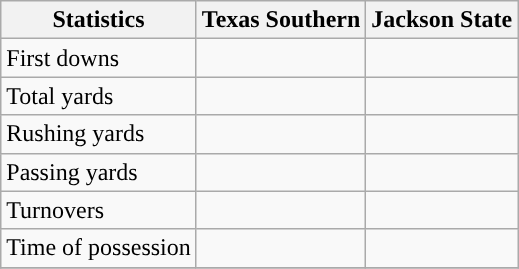<table class="wikitable">
<tr>
<th>Statistics</th>
<th>Texas Southern</th>
<th>Jackson State</th>
</tr>
<tr>
<td>First downs</td>
<td> </td>
<td> </td>
</tr>
<tr>
<td>Total yards</td>
<td> </td>
<td> </td>
</tr>
<tr>
<td>Rushing yards</td>
<td> </td>
<td> </td>
</tr>
<tr>
<td>Passing yards</td>
<td> </td>
<td> </td>
</tr>
<tr>
<td>Turnovers</td>
<td> </td>
<td> </td>
</tr>
<tr>
<td>Time of possession</td>
<td> </td>
<td> </td>
</tr>
<tr>
</tr>
</table>
